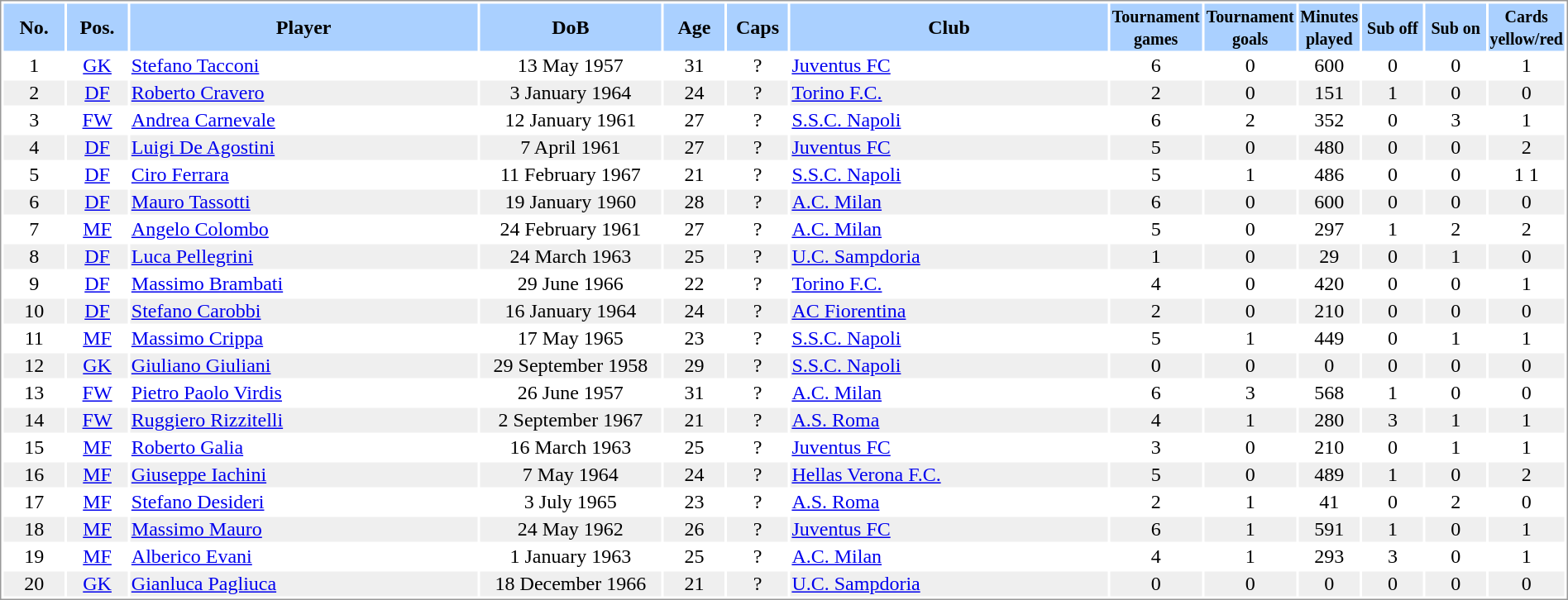<table border="0" width="100%" style="border: 1px solid #999; background-color:#FFFFFF; text-align:center">
<tr align="center" bgcolor="#AAD0FF">
<th width=4%>No.</th>
<th width=4%>Pos.</th>
<th width=23%>Player</th>
<th width=12%>DoB</th>
<th width=4%>Age</th>
<th width=4%>Caps</th>
<th width=21%>Club</th>
<th width=6%><small>Tournament<br>games</small></th>
<th width=6%><small>Tournament<br>goals</small></th>
<th width=4%><small>Minutes<br>played</small></th>
<th width=4%><small>Sub off</small></th>
<th width=4%><small>Sub on</small></th>
<th width=4%><small>Cards<br>yellow/red</small></th>
</tr>
<tr>
<td>1</td>
<td><a href='#'>GK</a></td>
<td align="left"><a href='#'>Stefano Tacconi</a></td>
<td>13 May 1957</td>
<td>31</td>
<td>?</td>
<td align="left"> <a href='#'>Juventus FC</a></td>
<td>6</td>
<td>0</td>
<td>600</td>
<td>0</td>
<td>0</td>
<td>1</td>
</tr>
<tr bgcolor="#EFEFEF">
<td>2</td>
<td><a href='#'>DF</a></td>
<td align="left"><a href='#'>Roberto Cravero</a></td>
<td>3 January 1964</td>
<td>24</td>
<td>?</td>
<td align="left"> <a href='#'>Torino F.C.</a></td>
<td>2</td>
<td>0</td>
<td>151</td>
<td>1</td>
<td>0</td>
<td>0</td>
</tr>
<tr>
<td>3</td>
<td><a href='#'>FW</a></td>
<td align="left"><a href='#'>Andrea Carnevale</a></td>
<td>12 January 1961</td>
<td>27</td>
<td>?</td>
<td align="left"> <a href='#'>S.S.C. Napoli</a></td>
<td>6</td>
<td>2</td>
<td>352</td>
<td>0</td>
<td>3</td>
<td>1</td>
</tr>
<tr bgcolor="#EFEFEF">
<td>4</td>
<td><a href='#'>DF</a></td>
<td align="left"><a href='#'>Luigi De Agostini</a></td>
<td>7 April 1961</td>
<td>27</td>
<td>?</td>
<td align="left"> <a href='#'>Juventus FC</a></td>
<td>5</td>
<td>0</td>
<td>480</td>
<td>0</td>
<td>0</td>
<td>2</td>
</tr>
<tr>
<td>5</td>
<td><a href='#'>DF</a></td>
<td align="left"><a href='#'>Ciro Ferrara</a></td>
<td>11 February 1967</td>
<td>21</td>
<td>?</td>
<td align="left"> <a href='#'>S.S.C. Napoli</a></td>
<td>5</td>
<td>1</td>
<td>486</td>
<td>0</td>
<td>0</td>
<td>1 1</td>
</tr>
<tr bgcolor="#EFEFEF">
<td>6</td>
<td><a href='#'>DF</a></td>
<td align="left"><a href='#'>Mauro Tassotti</a></td>
<td>19 January 1960</td>
<td>28</td>
<td>?</td>
<td align="left"> <a href='#'>A.C. Milan</a></td>
<td>6</td>
<td>0</td>
<td>600</td>
<td>0</td>
<td>0</td>
<td>0</td>
</tr>
<tr>
<td>7</td>
<td><a href='#'>MF</a></td>
<td align="left"><a href='#'>Angelo Colombo</a></td>
<td>24 February 1961</td>
<td>27</td>
<td>?</td>
<td align="left"> <a href='#'>A.C. Milan</a></td>
<td>5</td>
<td>0</td>
<td>297</td>
<td>1</td>
<td>2</td>
<td>2</td>
</tr>
<tr bgcolor="#EFEFEF">
<td>8</td>
<td><a href='#'>DF</a></td>
<td align="left"><a href='#'>Luca Pellegrini</a></td>
<td>24 March 1963</td>
<td>25</td>
<td>?</td>
<td align="left"> <a href='#'>U.C. Sampdoria</a></td>
<td>1</td>
<td>0</td>
<td>29</td>
<td>0</td>
<td>1</td>
<td>0</td>
</tr>
<tr>
<td>9</td>
<td><a href='#'>DF</a></td>
<td align="left"><a href='#'>Massimo Brambati</a></td>
<td>29 June 1966</td>
<td>22</td>
<td>?</td>
<td align="left"> <a href='#'>Torino F.C.</a></td>
<td>4</td>
<td>0</td>
<td>420</td>
<td>0</td>
<td>0</td>
<td>1</td>
</tr>
<tr bgcolor="#EFEFEF">
<td>10</td>
<td><a href='#'>DF</a></td>
<td align="left"><a href='#'>Stefano Carobbi</a></td>
<td>16 January 1964</td>
<td>24</td>
<td>?</td>
<td align="left"> <a href='#'>AC Fiorentina</a></td>
<td>2</td>
<td>0</td>
<td>210</td>
<td>0</td>
<td>0</td>
<td>0</td>
</tr>
<tr>
<td>11</td>
<td><a href='#'>MF</a></td>
<td align="left"><a href='#'>Massimo Crippa</a></td>
<td>17 May 1965</td>
<td>23</td>
<td>?</td>
<td align="left"> <a href='#'>S.S.C. Napoli</a></td>
<td>5</td>
<td>1</td>
<td>449</td>
<td>0</td>
<td>1</td>
<td>1</td>
</tr>
<tr bgcolor="#EFEFEF">
<td>12</td>
<td><a href='#'>GK</a></td>
<td align="left"><a href='#'>Giuliano Giuliani</a></td>
<td>29 September 1958</td>
<td>29</td>
<td>?</td>
<td align="left"> <a href='#'>S.S.C. Napoli</a></td>
<td>0</td>
<td>0</td>
<td>0</td>
<td>0</td>
<td>0</td>
<td>0</td>
</tr>
<tr>
<td>13</td>
<td><a href='#'>FW</a></td>
<td align="left"><a href='#'>Pietro Paolo Virdis</a></td>
<td>26 June 1957</td>
<td>31</td>
<td>?</td>
<td align="left"> <a href='#'>A.C. Milan</a></td>
<td>6</td>
<td>3</td>
<td>568</td>
<td>1</td>
<td>0</td>
<td>0</td>
</tr>
<tr bgcolor="#EFEFEF">
<td>14</td>
<td><a href='#'>FW</a></td>
<td align="left"><a href='#'>Ruggiero Rizzitelli</a></td>
<td>2 September 1967</td>
<td>21</td>
<td>?</td>
<td align="left"> <a href='#'>A.S. Roma</a></td>
<td>4</td>
<td>1</td>
<td>280</td>
<td>3</td>
<td>1</td>
<td>1</td>
</tr>
<tr>
<td>15</td>
<td><a href='#'>MF</a></td>
<td align="left"><a href='#'>Roberto Galia</a></td>
<td>16 March 1963</td>
<td>25</td>
<td>?</td>
<td align="left"> <a href='#'>Juventus FC</a></td>
<td>3</td>
<td>0</td>
<td>210</td>
<td>0</td>
<td>1</td>
<td>1</td>
</tr>
<tr bgcolor="#EFEFEF">
<td>16</td>
<td><a href='#'>MF</a></td>
<td align="left"><a href='#'>Giuseppe Iachini</a></td>
<td>7 May 1964</td>
<td>24</td>
<td>?</td>
<td align="left"> <a href='#'>Hellas Verona F.C.</a></td>
<td>5</td>
<td>0</td>
<td>489</td>
<td>1</td>
<td>0</td>
<td>2</td>
</tr>
<tr>
<td>17</td>
<td><a href='#'>MF</a></td>
<td align="left"><a href='#'>Stefano Desideri</a></td>
<td>3 July 1965</td>
<td>23</td>
<td>?</td>
<td align="left"> <a href='#'>A.S. Roma</a></td>
<td>2</td>
<td>1</td>
<td>41</td>
<td>0</td>
<td>2</td>
<td>0</td>
</tr>
<tr bgcolor="#EFEFEF">
<td>18</td>
<td><a href='#'>MF</a></td>
<td align="left"><a href='#'>Massimo Mauro</a></td>
<td>24 May 1962</td>
<td>26</td>
<td>?</td>
<td align="left"> <a href='#'>Juventus FC</a></td>
<td>6</td>
<td>1</td>
<td>591</td>
<td>1</td>
<td>0</td>
<td>1</td>
</tr>
<tr>
<td>19</td>
<td><a href='#'>MF</a></td>
<td align="left"><a href='#'>Alberico Evani</a></td>
<td>1 January 1963</td>
<td>25</td>
<td>?</td>
<td align="left"> <a href='#'>A.C. Milan</a></td>
<td>4</td>
<td>1</td>
<td>293</td>
<td>3</td>
<td>0</td>
<td>1</td>
</tr>
<tr bgcolor="#EFEFEF">
<td>20</td>
<td><a href='#'>GK</a></td>
<td align="left"><a href='#'>Gianluca Pagliuca</a></td>
<td>18 December 1966</td>
<td>21</td>
<td>?</td>
<td align="left"> <a href='#'>U.C. Sampdoria</a></td>
<td>0</td>
<td>0</td>
<td>0</td>
<td>0</td>
<td>0</td>
<td>0</td>
</tr>
</table>
